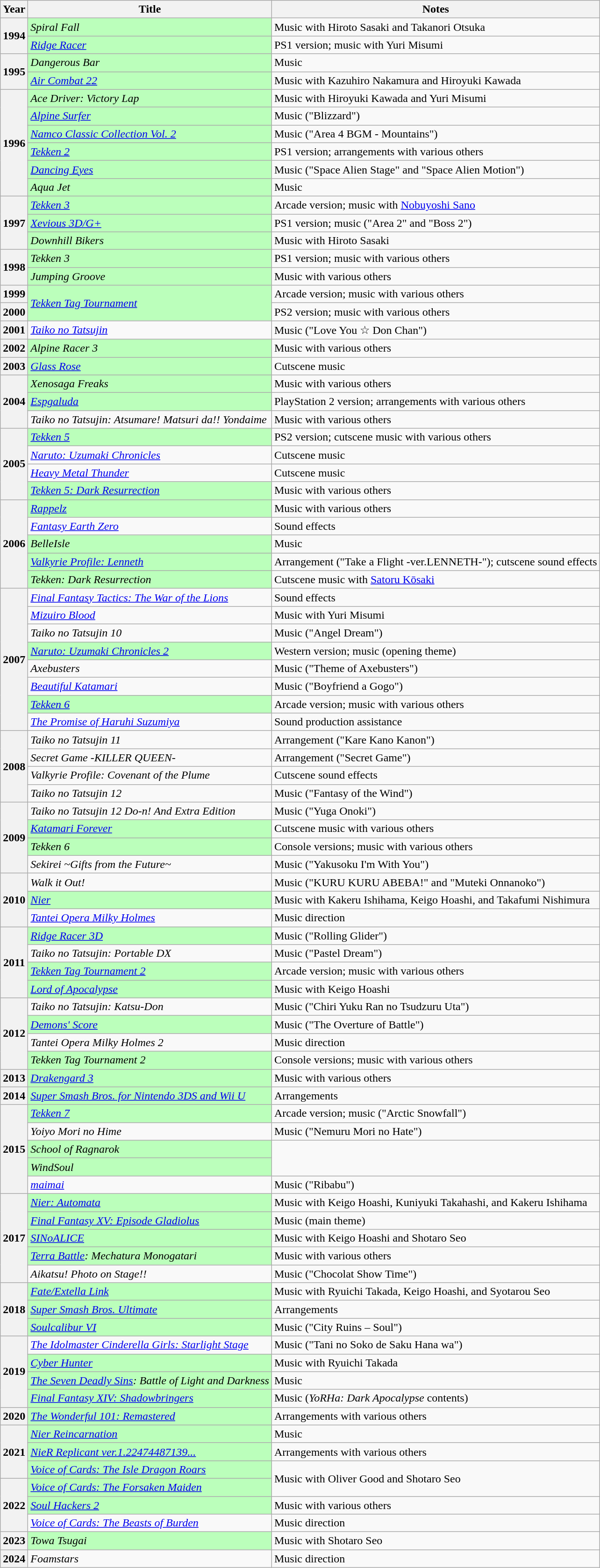<table class="wikitable sortable" width="auto">
<tr>
<th>Year</th>
<th>Title</th>
<th class="unsortable">Notes</th>
</tr>
<tr>
<th rowspan="2">1994</th>
<td style="background:#bbffbb;"><em>Spiral Fall</em></td>
<td>Music with Hiroto Sasaki and Takanori Otsuka</td>
</tr>
<tr>
<td style="background:#bbffbb;"><em><a href='#'>Ridge Racer</a></em></td>
<td>PS1 version; music with Yuri Misumi</td>
</tr>
<tr>
<th rowspan="2">1995</th>
<td style="background:#bbffbb;"><em>Dangerous Bar</em></td>
<td>Music</td>
</tr>
<tr>
<td style="background:#bbffbb;"><em><a href='#'>Air Combat 22</a></em></td>
<td>Music with Kazuhiro Nakamura and Hiroyuki Kawada</td>
</tr>
<tr>
<th rowspan="6">1996</th>
<td style="background:#bbffbb;"><em>Ace Driver: Victory Lap</em></td>
<td>Music with Hiroyuki Kawada and Yuri Misumi</td>
</tr>
<tr>
<td style="background:#bbffbb;"><em><a href='#'>Alpine Surfer</a></em></td>
<td>Music ("Blizzard")</td>
</tr>
<tr>
<td style="background:#bbffbb;"><em><a href='#'>Namco Classic Collection Vol. 2</a></em></td>
<td>Music ("Area 4 BGM - Mountains")</td>
</tr>
<tr>
<td style="background:#bbffbb;"><em><a href='#'>Tekken 2</a></em></td>
<td>PS1 version; arrangements with various others</td>
</tr>
<tr>
<td style="background:#bbffbb;"><em><a href='#'>Dancing Eyes</a></em></td>
<td>Music ("Space Alien Stage" and "Space Alien Motion")</td>
</tr>
<tr>
<td style="background:#bbffbb;"><em>Aqua Jet</em></td>
<td>Music</td>
</tr>
<tr>
<th rowspan="3">1997</th>
<td style="background:#bbffbb;"><em><a href='#'>Tekken 3</a></em></td>
<td>Arcade version; music with <a href='#'>Nobuyoshi Sano</a></td>
</tr>
<tr>
<td style="background:#bbffbb;"><em><a href='#'>Xevious 3D/G+</a></em></td>
<td>PS1 version; music ("Area 2" and "Boss 2")</td>
</tr>
<tr>
<td style="background:#bbffbb;"><em>Downhill Bikers</em></td>
<td>Music with Hiroto Sasaki</td>
</tr>
<tr>
<th rowspan="2">1998</th>
<td style="background:#bbffbb;"><em>Tekken 3</em></td>
<td>PS1 version; music with various others</td>
</tr>
<tr>
<td style="background:#bbffbb;"><em>Jumping Groove</em></td>
<td>Music with various others</td>
</tr>
<tr>
<th>1999</th>
<td rowspan="2" style="background:#bbffbb;"><em><a href='#'>Tekken Tag Tournament</a></em></td>
<td>Arcade version; music with various others</td>
</tr>
<tr>
<th>2000</th>
<td>PS2 version; music with various others</td>
</tr>
<tr>
<th>2001</th>
<td><em><a href='#'>Taiko no Tatsujin</a></em></td>
<td>Music ("Love You ☆ Don Chan")</td>
</tr>
<tr>
<th>2002</th>
<td style="background:#bbffbb;"><em>Alpine Racer 3</em></td>
<td>Music with various others</td>
</tr>
<tr>
<th>2003</th>
<td style="background:#bbffbb;"><em><a href='#'>Glass Rose</a></em></td>
<td>Cutscene music</td>
</tr>
<tr>
<th rowspan="3">2004</th>
<td style="background:#bbffbb;"><em>Xenosaga Freaks</em></td>
<td>Music with various others</td>
</tr>
<tr>
<td style="background:#bbffbb;"><em><a href='#'>Espgaluda</a></em></td>
<td>PlayStation 2 version; arrangements with various others</td>
</tr>
<tr>
<td><em>Taiko no Tatsujin: Atsumare! Matsuri da!! Yondaime</em></td>
<td>Music with various others</td>
</tr>
<tr>
<th rowspan="4">2005</th>
<td style="background:#bbffbb;"><em><a href='#'>Tekken 5</a></em></td>
<td>PS2 version; cutscene music with various others</td>
</tr>
<tr>
<td><em><a href='#'>Naruto: Uzumaki Chronicles</a></em></td>
<td>Cutscene music</td>
</tr>
<tr>
<td><em><a href='#'>Heavy Metal Thunder</a></em></td>
<td>Cutscene music</td>
</tr>
<tr>
<td style="background:#bbffbb;"><em><a href='#'>Tekken 5: Dark Resurrection</a></em></td>
<td>Music with various others</td>
</tr>
<tr>
<th rowspan="5">2006</th>
<td style="background:#bbffbb;"><em><a href='#'>Rappelz</a></em></td>
<td>Music with various others</td>
</tr>
<tr>
<td><em><a href='#'>Fantasy Earth Zero</a></em></td>
<td>Sound effects</td>
</tr>
<tr>
<td style="background:#bbffbb;"><em>BelleIsle</em></td>
<td>Music</td>
</tr>
<tr>
<td style="background:#bbffbb;"><em><a href='#'>Valkyrie Profile: Lenneth</a></em></td>
<td>Arrangement ("Take a Flight -ver.LENNETH-"); cutscene sound effects</td>
</tr>
<tr>
<td style="background:#bbffbb;"><em>Tekken: Dark Resurrection</em></td>
<td>Cutscene music with <a href='#'>Satoru Kōsaki</a></td>
</tr>
<tr>
<th rowspan="8">2007</th>
<td><em><a href='#'>Final Fantasy Tactics: The War of the Lions</a></em></td>
<td>Sound effects</td>
</tr>
<tr>
<td><em><a href='#'>Mizuiro Blood</a></em></td>
<td>Music with Yuri Misumi</td>
</tr>
<tr>
<td><em>Taiko no Tatsujin 10</em></td>
<td>Music ("Angel Dream")</td>
</tr>
<tr>
<td style="background:#bbffbb;"><em><a href='#'>Naruto: Uzumaki Chronicles 2</a></em></td>
<td>Western version; music (opening theme)</td>
</tr>
<tr>
<td><em>Axebusters</em></td>
<td>Music ("Theme of Axebusters")</td>
</tr>
<tr>
<td><em><a href='#'>Beautiful Katamari</a></em></td>
<td>Music ("Boyfriend a Gogo")</td>
</tr>
<tr>
<td style="background:#bbffbb;"><em><a href='#'>Tekken 6</a></em></td>
<td>Arcade version; music with various others</td>
</tr>
<tr>
<td><em><a href='#'>The Promise of Haruhi Suzumiya</a></em></td>
<td>Sound production assistance</td>
</tr>
<tr>
<th rowspan="4">2008</th>
<td><em>Taiko no Tatsujin 11</em></td>
<td>Arrangement ("Kare Kano Kanon")</td>
</tr>
<tr>
<td><em>Secret Game -KILLER QUEEN-</em></td>
<td>Arrangement ("Secret Game")</td>
</tr>
<tr>
<td><em>Valkyrie Profile: Covenant of the Plume</em></td>
<td>Cutscene sound effects</td>
</tr>
<tr>
<td><em>Taiko no Tatsujin 12</em></td>
<td>Music ("Fantasy of the Wind")</td>
</tr>
<tr>
<th rowspan="4">2009</th>
<td><em>Taiko no Tatsujin 12 Do-n! And Extra Edition</em></td>
<td>Music ("Yuga Onoki")</td>
</tr>
<tr>
<td style="background:#bbffbb;"><em><a href='#'>Katamari Forever</a></em></td>
<td>Cutscene music with various others</td>
</tr>
<tr>
<td style="background:#bbffbb;"><em>Tekken 6</em></td>
<td>Console versions; music with various others</td>
</tr>
<tr>
<td><em>Sekirei ~Gifts from the Future~</em></td>
<td>Music ("Yakusoku I'm With You")</td>
</tr>
<tr>
<th rowspan="3">2010</th>
<td><em>Walk it Out!</em></td>
<td>Music ("KURU KURU ABEBA!" and "Muteki Onnanoko")</td>
</tr>
<tr>
<td style="background:#bbffbb;"><em><a href='#'>Nier</a></em></td>
<td>Music with Kakeru Ishihama, Keigo Hoashi, and Takafumi Nishimura</td>
</tr>
<tr>
<td><em><a href='#'>Tantei Opera Milky Holmes</a></em></td>
<td>Music direction</td>
</tr>
<tr>
<th rowspan="4">2011</th>
<td style="background:#bbffbb;"><em><a href='#'>Ridge Racer 3D</a></em></td>
<td>Music ("Rolling Glider")</td>
</tr>
<tr>
<td><em>Taiko no Tatsujin: Portable DX</em></td>
<td>Music ("Pastel Dream")</td>
</tr>
<tr>
<td style="background:#bbffbb;"><em><a href='#'>Tekken Tag Tournament 2</a></em></td>
<td>Arcade version; music with various others</td>
</tr>
<tr>
<td style="background:#bbffbb;"><em><a href='#'>Lord of Apocalypse</a></em></td>
<td>Music with Keigo Hoashi</td>
</tr>
<tr>
<th rowspan="4">2012</th>
<td><em>Taiko no Tatsujin: Katsu-Don</em></td>
<td>Music ("Chiri Yuku Ran no Tsudzuru Uta")</td>
</tr>
<tr>
<td style="background:#bbffbb;"><em><a href='#'>Demons' Score</a></em></td>
<td>Music ("The Overture of Battle")</td>
</tr>
<tr>
<td><em>Tantei Opera Milky Holmes 2</em></td>
<td>Music direction</td>
</tr>
<tr>
<td style="background:#bbffbb;"><em>Tekken Tag Tournament 2</em></td>
<td>Console versions; music with various others</td>
</tr>
<tr>
<th rowspan="1">2013</th>
<td style="background:#bbffbb;"><em><a href='#'>Drakengard 3</a></em></td>
<td>Music with various others</td>
</tr>
<tr>
<th>2014</th>
<td style="background:#bbffbb;"><em><a href='#'>Super Smash Bros. for Nintendo 3DS and Wii U</a></em></td>
<td>Arrangements</td>
</tr>
<tr>
<th rowspan="5">2015</th>
<td style="background:#bbffbb;"><em><a href='#'>Tekken 7</a></em></td>
<td>Arcade version; music ("Arctic Snowfall")</td>
</tr>
<tr>
<td><em>Yoiyo Mori no Hime</em></td>
<td>Music ("Nemuru Mori no Hate")</td>
</tr>
<tr>
<td style="background:#bbffbb;"><em>School of Ragnarok</em></td>
<td rowspan="2"></td>
</tr>
<tr>
<td style="background:#bbffbb;"><em>WindSoul</em></td>
</tr>
<tr>
<td><em><a href='#'>maimai</a></em></td>
<td>Music ("Ribabu")</td>
</tr>
<tr>
<th rowspan="5">2017</th>
<td style="background:#bbffbb;"><em><a href='#'>Nier: Automata</a></em></td>
<td>Music with Keigo Hoashi, Kuniyuki Takahashi, and Kakeru Ishihama</td>
</tr>
<tr>
<td style="background:#bbffbb;"><em><a href='#'>Final Fantasy XV: Episode Gladiolus</a></em></td>
<td>Music (main theme)</td>
</tr>
<tr>
<td style="background:#bbffbb;"><em><a href='#'>SINoALICE</a></em></td>
<td>Music with Keigo Hoashi and Shotaro Seo</td>
</tr>
<tr>
<td style="background:#bbffbb;"><em><a href='#'>Terra Battle</a>: Mechatura Monogatari</em></td>
<td>Music with various others</td>
</tr>
<tr>
<td><em>Aikatsu! Photo on Stage!!</em></td>
<td>Music ("Chocolat Show Time")</td>
</tr>
<tr>
<th rowspan="3">2018</th>
<td style="background:#bbffbb;"><em><a href='#'>Fate/Extella Link</a></em></td>
<td>Music with Ryuichi Takada, Keigo Hoashi, and Syotarou Seo</td>
</tr>
<tr>
<td style="background:#bbffbb;"><em><a href='#'>Super Smash Bros. Ultimate</a></em></td>
<td>Arrangements</td>
</tr>
<tr>
<td style="background:#bbffbb;"><em><a href='#'>Soulcalibur VI</a></em></td>
<td>Music ("City Ruins – Soul")</td>
</tr>
<tr>
<th rowspan="4">2019</th>
<td><em><a href='#'>The Idolmaster Cinderella Girls: Starlight Stage</a></em></td>
<td>Music ("Tani no Soko de Saku Hana wa")</td>
</tr>
<tr>
<td style="background:#bbffbb;"><em><a href='#'>Cyber Hunter</a></em></td>
<td>Music with Ryuichi Takada</td>
</tr>
<tr>
<td style="background:#bbffbb;"><em><a href='#'>The Seven Deadly Sins</a>: Battle of Light and Darkness</em></td>
<td>Music</td>
</tr>
<tr>
<td style="background:#bbffbb;"><em><a href='#'>Final Fantasy XIV: Shadowbringers</a></em></td>
<td>Music (<em>YoRHa: Dark Apocalypse</em> contents)</td>
</tr>
<tr>
<th>2020</th>
<td style="background:#bbffbb;"><em><a href='#'>The Wonderful 101: Remastered</a></em></td>
<td>Arrangements with various others</td>
</tr>
<tr>
<th rowspan="3">2021</th>
<td style="background:#bbffbb;"><em><a href='#'>Nier Reincarnation</a></em></td>
<td>Music</td>
</tr>
<tr>
<td style="background:#bbffbb;"><em><a href='#'>NieR Replicant ver.1.22474487139...</a></em></td>
<td>Arrangements with various others</td>
</tr>
<tr>
<td style="background:#bbffbb;"><em><a href='#'>Voice of Cards: The Isle Dragon Roars</a></em></td>
<td rowspan="2">Music with Oliver Good and Shotaro Seo</td>
</tr>
<tr>
<th rowspan="3">2022</th>
<td style="background:#bbffbb;"><em><a href='#'>Voice of Cards: The Forsaken Maiden</a></em></td>
</tr>
<tr>
<td style="background:#bbffbb;"><em><a href='#'>Soul Hackers 2</a></em></td>
<td>Music with various others</td>
</tr>
<tr>
<td><em><a href='#'>Voice of Cards: The Beasts of Burden</a></em></td>
<td>Music direction</td>
</tr>
<tr>
<th rowspan="1">2023</th>
<td style="background:#bbffbb;"><em>Towa Tsugai</em></td>
<td>Music with Shotaro Seo</td>
</tr>
<tr>
<th rowspan="1">2024</th>
<td><em>Foamstars</em></td>
<td>Music direction</td>
</tr>
</table>
